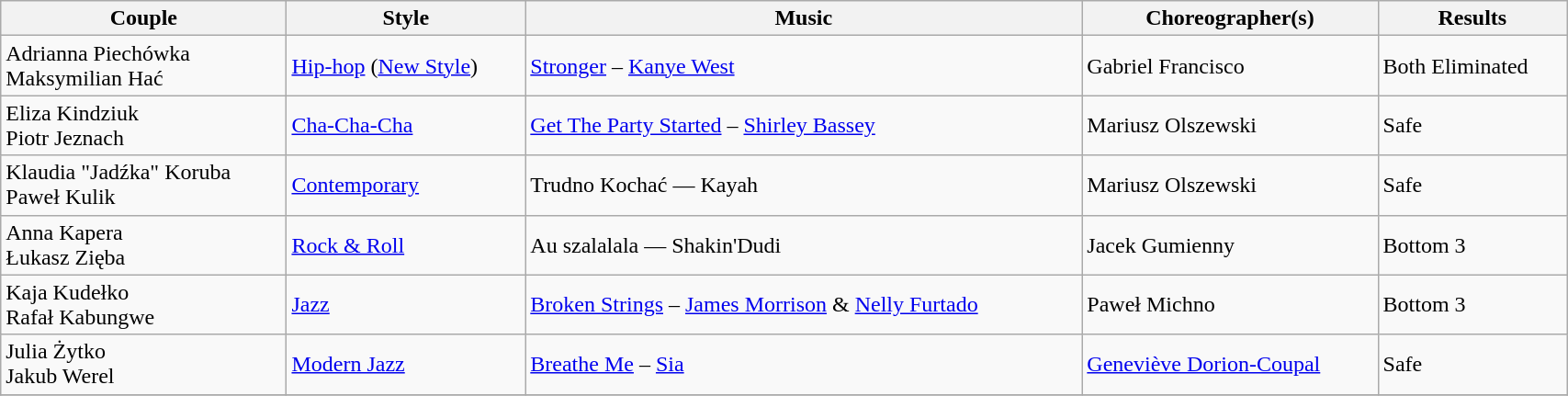<table class="wikitable" width="90%">
<tr>
<th>Couple</th>
<th>Style</th>
<th>Music</th>
<th>Choreographer(s)</th>
<th>Results</th>
</tr>
<tr>
<td>Adrianna Piechówka<br>Maksymilian Hać</td>
<td><a href='#'>Hip-hop</a> (<a href='#'>New Style</a>)</td>
<td><a href='#'>Stronger</a> – <a href='#'>Kanye West</a></td>
<td>Gabriel Francisco</td>
<td>Both Eliminated</td>
</tr>
<tr>
<td>Eliza Kindziuk<br>Piotr Jeznach</td>
<td><a href='#'>Cha-Cha-Cha</a></td>
<td><a href='#'>Get The Party Started</a> – <a href='#'>Shirley Bassey</a></td>
<td>Mariusz Olszewski</td>
<td>Safe</td>
</tr>
<tr>
<td>Klaudia "Jadźka" Koruba<br>Paweł Kulik</td>
<td><a href='#'>Contemporary</a></td>
<td>Trudno Kochać — Kayah</td>
<td>Mariusz Olszewski</td>
<td>Safe</td>
</tr>
<tr>
<td>Anna Kapera<br>Łukasz Zięba</td>
<td><a href='#'>Rock & Roll</a></td>
<td>Au szalalala — Shakin'Dudi</td>
<td>Jacek Gumienny</td>
<td>Bottom 3</td>
</tr>
<tr>
<td>Kaja Kudełko<br>Rafał Kabungwe</td>
<td><a href='#'>Jazz</a></td>
<td><a href='#'>Broken Strings</a> – <a href='#'>James Morrison</a> & <a href='#'>Nelly Furtado</a></td>
<td>Paweł Michno</td>
<td>Bottom 3</td>
</tr>
<tr>
<td>Julia Żytko<br>Jakub Werel</td>
<td><a href='#'>Modern Jazz</a></td>
<td><a href='#'>Breathe Me</a> – <a href='#'>Sia</a></td>
<td><a href='#'>Geneviève Dorion-Coupal</a></td>
<td>Safe</td>
</tr>
<tr>
</tr>
</table>
